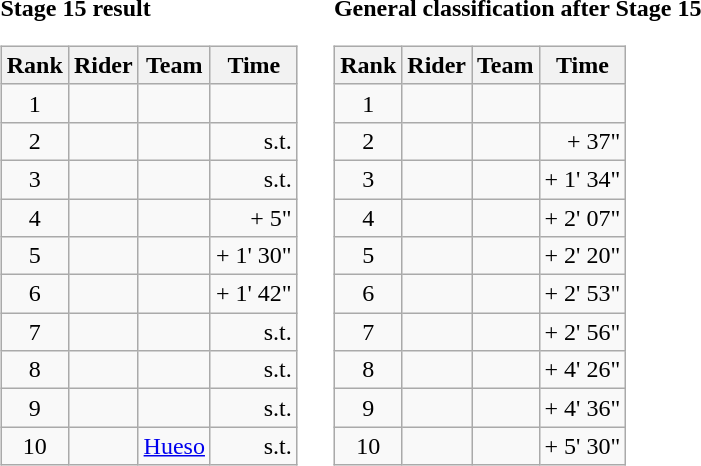<table>
<tr>
<td><strong>Stage 15 result</strong><br><table class="wikitable">
<tr>
<th scope="col">Rank</th>
<th scope="col">Rider</th>
<th scope="col">Team</th>
<th scope="col">Time</th>
</tr>
<tr>
<td style="text-align:center;">1</td>
<td></td>
<td></td>
<td style="text-align:right;"></td>
</tr>
<tr>
<td style="text-align:center;">2</td>
<td></td>
<td></td>
<td style="text-align:right;">s.t.</td>
</tr>
<tr>
<td style="text-align:center;">3</td>
<td></td>
<td></td>
<td style="text-align:right;">s.t.</td>
</tr>
<tr>
<td style="text-align:center;">4</td>
<td></td>
<td></td>
<td style="text-align:right;">+ 5"</td>
</tr>
<tr>
<td style="text-align:center;">5</td>
<td></td>
<td></td>
<td style="text-align:right;">+ 1' 30"</td>
</tr>
<tr>
<td style="text-align:center;">6</td>
<td></td>
<td></td>
<td style="text-align:right;">+ 1' 42"</td>
</tr>
<tr>
<td style="text-align:center;">7</td>
<td></td>
<td></td>
<td style="text-align:right;">s.t.</td>
</tr>
<tr>
<td style="text-align:center;">8</td>
<td></td>
<td></td>
<td style="text-align:right;">s.t.</td>
</tr>
<tr>
<td style="text-align:center;">9</td>
<td></td>
<td></td>
<td style="text-align:right;">s.t.</td>
</tr>
<tr>
<td style="text-align:center;">10</td>
<td></td>
<td><a href='#'>Hueso</a></td>
<td style="text-align:right;">s.t.</td>
</tr>
</table>
</td>
<td></td>
<td><strong>General classification after Stage 15</strong><br><table class="wikitable">
<tr>
<th scope="col">Rank</th>
<th scope="col">Rider</th>
<th scope="col">Team</th>
<th scope="col">Time</th>
</tr>
<tr>
<td style="text-align:center;">1</td>
<td></td>
<td></td>
<td style="text-align:right;"></td>
</tr>
<tr>
<td style="text-align:center;">2</td>
<td></td>
<td></td>
<td style="text-align:right;">+ 37"</td>
</tr>
<tr>
<td style="text-align:center;">3</td>
<td></td>
<td></td>
<td style="text-align:right;">+ 1' 34"</td>
</tr>
<tr>
<td style="text-align:center;">4</td>
<td></td>
<td></td>
<td style="text-align:right;">+ 2' 07"</td>
</tr>
<tr>
<td style="text-align:center;">5</td>
<td></td>
<td></td>
<td style="text-align:right;">+ 2' 20"</td>
</tr>
<tr>
<td style="text-align:center;">6</td>
<td></td>
<td></td>
<td style="text-align:right;">+ 2' 53"</td>
</tr>
<tr>
<td style="text-align:center;">7</td>
<td></td>
<td></td>
<td style="text-align:right;">+ 2' 56"</td>
</tr>
<tr>
<td style="text-align:center;">8</td>
<td></td>
<td></td>
<td style="text-align:right;">+ 4' 26"</td>
</tr>
<tr>
<td style="text-align:center;">9</td>
<td></td>
<td></td>
<td style="text-align:right;">+ 4' 36"</td>
</tr>
<tr>
<td style="text-align:center;">10</td>
<td></td>
<td></td>
<td style="text-align:right;">+ 5' 30"</td>
</tr>
</table>
</td>
</tr>
</table>
